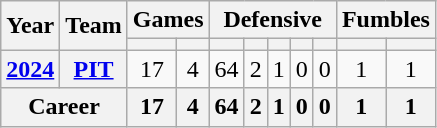<table class="wikitable" style="text-align:center;">
<tr>
<th rowspan="2">Year</th>
<th rowspan="2">Team</th>
<th colspan="2">Games</th>
<th colspan="5">Defensive</th>
<th colspan="2">Fumbles</th>
</tr>
<tr>
<th></th>
<th></th>
<th></th>
<th></th>
<th></th>
<th></th>
<th></th>
<th></th>
<th></th>
</tr>
<tr>
<th><a href='#'>2024</a></th>
<th><a href='#'>PIT</a></th>
<td>17</td>
<td>4</td>
<td>64</td>
<td>2</td>
<td>1</td>
<td>0</td>
<td>0</td>
<td>1</td>
<td>1</td>
</tr>
<tr>
<th colspan="2">Career</th>
<th>17</th>
<th>4</th>
<th>64</th>
<th>2</th>
<th>1</th>
<th>0</th>
<th>0</th>
<th>1</th>
<th>1</th>
</tr>
</table>
